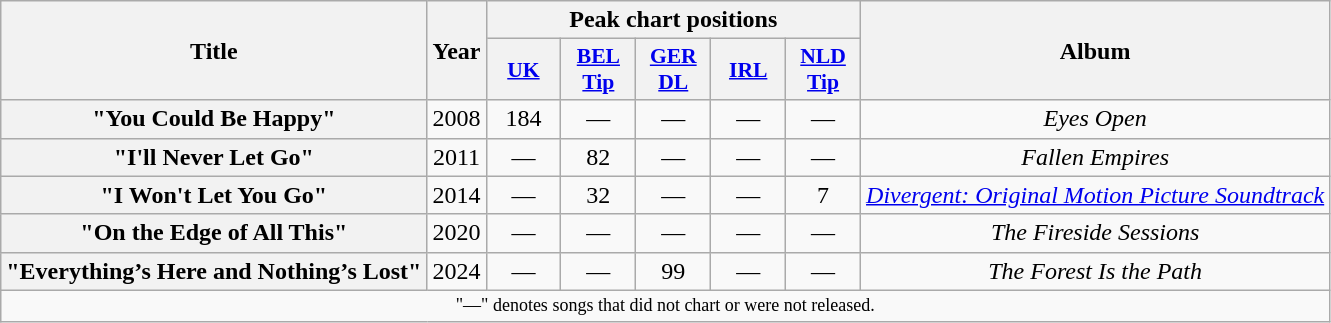<table class="wikitable plainrowheaders" style="text-align:center;">
<tr>
<th scope="col" rowspan="2">Title</th>
<th scope="col" rowspan="2">Year</th>
<th scope="col" colspan="5">Peak chart positions</th>
<th scope="col" rowspan="2">Album</th>
</tr>
<tr>
<th scope="col" style="width:3em;font-size:90%;"><a href='#'>UK</a><br></th>
<th scope="col" style="width:3em;font-size:90%;"><a href='#'>BEL<br>Tip</a><br></th>
<th scope="col" style="width:3em;font-size:90%;"><a href='#'>GER<br>DL</a><br></th>
<th scope="col" style="width:3em;font-size:90%;"><a href='#'>IRL</a><br></th>
<th scope="col" style="width:3em;font-size:90%;"><a href='#'>NLD<br>Tip</a><br></th>
</tr>
<tr>
<th scope="row">"You Could Be Happy"</th>
<td>2008</td>
<td>184</td>
<td>—</td>
<td>—</td>
<td>—</td>
<td>—</td>
<td><em>Eyes Open</em></td>
</tr>
<tr>
<th scope="row">"I'll Never Let Go"</th>
<td>2011</td>
<td>—</td>
<td>82</td>
<td>—</td>
<td>—</td>
<td>—</td>
<td><em>Fallen Empires</em></td>
</tr>
<tr>
<th scope="row">"I Won't Let You Go"</th>
<td>2014</td>
<td>—</td>
<td>32</td>
<td>—</td>
<td>—</td>
<td>7</td>
<td><em><a href='#'>Divergent: Original Motion Picture Soundtrack</a></em></td>
</tr>
<tr>
<th scope="row">"On the Edge of All This"<br></th>
<td>2020</td>
<td>—</td>
<td>—</td>
<td>—</td>
<td>—</td>
<td>—</td>
<td><em>The Fireside Sessions</em></td>
</tr>
<tr>
<th scope="row">"Everything’s Here and Nothing’s Lost"</th>
<td>2024</td>
<td>—</td>
<td>—</td>
<td>99</td>
<td>—</td>
<td>—</td>
<td><em>The Forest Is the Path</em></td>
</tr>
<tr>
<td colspan="10" style="font-size:9pt">"—" denotes songs that did not chart or were not released.</td>
</tr>
</table>
